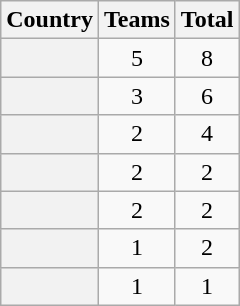<table class="sortable plainrowheaders wikitable">
<tr>
<th scope="col">Country</th>
<th scope="col">Teams</th>
<th scope="col">Total</th>
</tr>
<tr>
<th scope="row"></th>
<td style="text-align: center">5</td>
<td style="text-align: center">8</td>
</tr>
<tr>
<th scope="row"></th>
<td style="text-align: center">3</td>
<td style="text-align: center">6</td>
</tr>
<tr>
<th scope="row"></th>
<td style="text-align: center">2</td>
<td style="text-align: center">4</td>
</tr>
<tr>
<th scope="row"></th>
<td style="text-align: center">2</td>
<td style="text-align: center">2</td>
</tr>
<tr>
<th scope="row"></th>
<td style="text-align: center">2</td>
<td style="text-align: center">2</td>
</tr>
<tr>
<th scope="row"></th>
<td style="text-align: center">1</td>
<td style="text-align: center">2</td>
</tr>
<tr>
<th scope="row"></th>
<td style="text-align: center">1</td>
<td style="text-align: center">1</td>
</tr>
</table>
